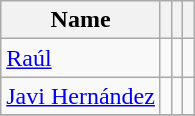<table class="wikitable">
<tr>
<th>Name</th>
<th></th>
<th></th>
<th></th>
</tr>
<tr>
<td> <a href='#'>Raúl</a></td>
<td></td>
<td></td>
<td></td>
</tr>
<tr>
<td> <a href='#'>Javi Hernández</a></td>
<td></td>
<td></td>
<td></td>
</tr>
<tr>
</tr>
</table>
